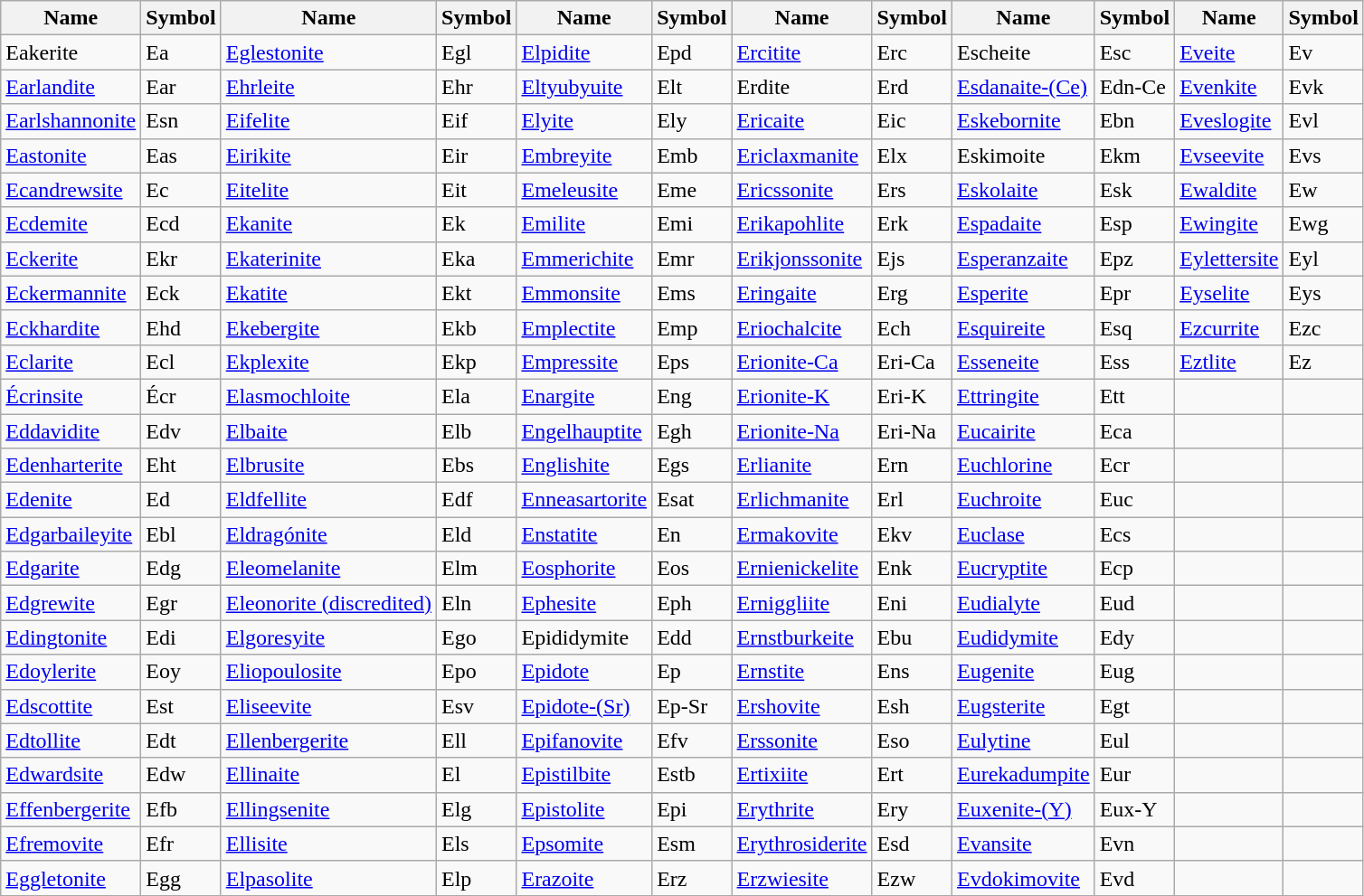<table class="wikitable">
<tr>
<th>Name</th>
<th>Symbol</th>
<th>Name</th>
<th>Symbol</th>
<th>Name</th>
<th>Symbol</th>
<th>Name</th>
<th>Symbol</th>
<th>Name</th>
<th>Symbol</th>
<th>Name</th>
<th>Symbol</th>
</tr>
<tr>
<td>Eakerite</td>
<td>Ea</td>
<td><a href='#'>Eglestonite</a></td>
<td>Egl</td>
<td><a href='#'>Elpidite</a></td>
<td>Epd</td>
<td><a href='#'>Ercitite</a></td>
<td>Erc</td>
<td>Escheite</td>
<td>Esc</td>
<td><a href='#'>Eveite</a></td>
<td>Ev</td>
</tr>
<tr>
<td><a href='#'>Earlandite</a></td>
<td>Ear</td>
<td><a href='#'>Ehrleite</a></td>
<td>Ehr</td>
<td><a href='#'>Eltyubyuite</a></td>
<td>Elt</td>
<td>Erdite</td>
<td>Erd</td>
<td><a href='#'>Esdanaite-(Ce)</a></td>
<td>Edn-Ce</td>
<td><a href='#'>Evenkite</a></td>
<td>Evk</td>
</tr>
<tr>
<td><a href='#'>Earlshannonite</a></td>
<td>Esn</td>
<td><a href='#'>Eifelite</a></td>
<td>Eif</td>
<td><a href='#'>Elyite</a></td>
<td>Ely</td>
<td><a href='#'>Ericaite</a></td>
<td>Eic</td>
<td><a href='#'>Eskebornite</a></td>
<td>Ebn</td>
<td><a href='#'>Eveslogite</a></td>
<td>Evl</td>
</tr>
<tr>
<td><a href='#'>Eastonite</a></td>
<td>Eas</td>
<td><a href='#'>Eirikite</a></td>
<td>Eir</td>
<td><a href='#'>Embreyite</a></td>
<td>Emb</td>
<td><a href='#'>Ericlaxmanite</a></td>
<td>Elx</td>
<td>Eskimoite</td>
<td>Ekm</td>
<td><a href='#'>Evseevite</a></td>
<td>Evs</td>
</tr>
<tr>
<td><a href='#'>Ecandrewsite</a></td>
<td>Ec</td>
<td><a href='#'>Eitelite</a></td>
<td>Eit</td>
<td><a href='#'>Emeleusite</a></td>
<td>Eme</td>
<td><a href='#'>Ericssonite</a></td>
<td>Ers</td>
<td><a href='#'>Eskolaite</a></td>
<td>Esk</td>
<td><a href='#'>Ewaldite</a></td>
<td>Ew</td>
</tr>
<tr>
<td><a href='#'>Ecdemite</a></td>
<td>Ecd</td>
<td><a href='#'>Ekanite</a></td>
<td>Ek</td>
<td><a href='#'>Emilite</a></td>
<td>Emi</td>
<td><a href='#'>Erikapohlite</a></td>
<td>Erk</td>
<td><a href='#'>Espadaite</a></td>
<td>Esp</td>
<td><a href='#'>Ewingite</a></td>
<td>Ewg</td>
</tr>
<tr>
<td><a href='#'>Eckerite</a></td>
<td>Ekr</td>
<td><a href='#'>Ekaterinite</a></td>
<td>Eka</td>
<td><a href='#'>Emmerichite</a></td>
<td>Emr</td>
<td><a href='#'>Erikjonssonite</a></td>
<td>Ejs</td>
<td><a href='#'>Esperanzaite</a></td>
<td>Epz</td>
<td><a href='#'>Eylettersite</a></td>
<td>Eyl</td>
</tr>
<tr>
<td><a href='#'>Eckermannite</a></td>
<td>Eck</td>
<td><a href='#'>Ekatite</a></td>
<td>Ekt</td>
<td><a href='#'>Emmonsite</a></td>
<td>Ems</td>
<td><a href='#'>Eringaite</a></td>
<td>Erg</td>
<td><a href='#'>Esperite</a></td>
<td>Epr</td>
<td><a href='#'>Eyselite</a></td>
<td>Eys</td>
</tr>
<tr>
<td><a href='#'>Eckhardite</a></td>
<td>Ehd</td>
<td><a href='#'>Ekebergite</a></td>
<td>Ekb</td>
<td><a href='#'>Emplectite</a></td>
<td>Emp</td>
<td><a href='#'>Eriochalcite</a></td>
<td>Ech</td>
<td><a href='#'>Esquireite</a></td>
<td>Esq</td>
<td><a href='#'>Ezcurrite</a></td>
<td>Ezc</td>
</tr>
<tr>
<td><a href='#'>Eclarite</a></td>
<td>Ecl</td>
<td><a href='#'>Ekplexite</a></td>
<td>Ekp</td>
<td><a href='#'>Empressite</a></td>
<td>Eps</td>
<td><a href='#'>Erionite-Ca</a></td>
<td>Eri-Ca</td>
<td><a href='#'>Esseneite</a></td>
<td>Ess</td>
<td><a href='#'>Eztlite</a></td>
<td>Ez</td>
</tr>
<tr>
<td><a href='#'>Écrinsite</a></td>
<td>Écr</td>
<td><a href='#'>Elasmochloite</a></td>
<td>Ela</td>
<td><a href='#'>Enargite</a></td>
<td>Eng</td>
<td><a href='#'>Erionite-K</a></td>
<td>Eri-K</td>
<td><a href='#'>Ettringite</a></td>
<td>Ett</td>
<td></td>
<td></td>
</tr>
<tr>
<td><a href='#'>Eddavidite</a></td>
<td>Edv</td>
<td><a href='#'>Elbaite</a></td>
<td>Elb</td>
<td><a href='#'>Engelhauptite</a></td>
<td>Egh</td>
<td><a href='#'>Erionite-Na</a></td>
<td>Eri-Na</td>
<td><a href='#'>Eucairite</a></td>
<td>Eca</td>
<td></td>
<td></td>
</tr>
<tr>
<td><a href='#'>Edenharterite</a></td>
<td>Eht</td>
<td><a href='#'>Elbrusite</a></td>
<td>Ebs</td>
<td><a href='#'>Englishite</a></td>
<td>Egs</td>
<td><a href='#'>Erlianite</a></td>
<td>Ern</td>
<td><a href='#'>Euchlorine</a></td>
<td>Ecr</td>
<td></td>
<td></td>
</tr>
<tr>
<td><a href='#'>Edenite</a></td>
<td>Ed</td>
<td><a href='#'>Eldfellite</a></td>
<td>Edf</td>
<td><a href='#'>Enneasartorite</a></td>
<td>Esat</td>
<td><a href='#'>Erlichmanite</a></td>
<td>Erl</td>
<td><a href='#'>Euchroite</a></td>
<td>Euc</td>
<td></td>
<td></td>
</tr>
<tr>
<td><a href='#'>Edgarbaileyite</a></td>
<td>Ebl</td>
<td><a href='#'>Eldragónite</a></td>
<td>Eld</td>
<td><a href='#'>Enstatite</a></td>
<td>En</td>
<td><a href='#'>Ermakovite</a></td>
<td>Ekv</td>
<td><a href='#'>Euclase</a></td>
<td>Ecs</td>
<td></td>
<td></td>
</tr>
<tr>
<td><a href='#'>Edgarite</a></td>
<td>Edg</td>
<td><a href='#'>Eleomelanite</a></td>
<td>Elm</td>
<td><a href='#'>Eosphorite</a></td>
<td>Eos</td>
<td><a href='#'>Ernienickelite</a></td>
<td>Enk</td>
<td><a href='#'>Eucryptite</a></td>
<td>Ecp</td>
<td></td>
<td></td>
</tr>
<tr>
<td><a href='#'>Edgrewite</a></td>
<td>Egr</td>
<td><a href='#'>Eleonorite (discredited)</a></td>
<td>Eln</td>
<td><a href='#'>Ephesite</a></td>
<td>Eph</td>
<td><a href='#'>Erniggliite</a></td>
<td>Eni</td>
<td><a href='#'>Eudialyte</a></td>
<td>Eud</td>
<td></td>
<td></td>
</tr>
<tr>
<td><a href='#'>Edingtonite</a></td>
<td>Edi</td>
<td><a href='#'>Elgoresyite</a></td>
<td>Ego</td>
<td>Epididymite</td>
<td>Edd</td>
<td><a href='#'>Ernstburkeite</a></td>
<td>Ebu</td>
<td><a href='#'>Eudidymite</a></td>
<td>Edy</td>
<td></td>
<td></td>
</tr>
<tr>
<td><a href='#'>Edoylerite</a></td>
<td>Eoy</td>
<td><a href='#'>Eliopoulosite</a></td>
<td>Epo</td>
<td><a href='#'>Epidote</a></td>
<td>Ep</td>
<td><a href='#'>Ernstite</a></td>
<td>Ens</td>
<td><a href='#'>Eugenite</a></td>
<td>Eug</td>
<td></td>
<td></td>
</tr>
<tr>
<td><a href='#'>Edscottite</a></td>
<td>Est</td>
<td><a href='#'>Eliseevite</a></td>
<td>Esv</td>
<td><a href='#'>Epidote-(Sr)</a></td>
<td>Ep-Sr</td>
<td><a href='#'>Ershovite</a></td>
<td>Esh</td>
<td><a href='#'>Eugsterite</a></td>
<td>Egt</td>
<td></td>
<td></td>
</tr>
<tr>
<td><a href='#'>Edtollite</a></td>
<td>Edt</td>
<td><a href='#'>Ellenbergerite</a></td>
<td>Ell</td>
<td><a href='#'>Epifanovite</a></td>
<td>Efv</td>
<td><a href='#'>Erssonite</a></td>
<td>Eso</td>
<td><a href='#'>Eulytine</a></td>
<td>Eul</td>
<td></td>
<td></td>
</tr>
<tr>
<td><a href='#'>Edwardsite</a></td>
<td>Edw</td>
<td><a href='#'>Ellinaite</a></td>
<td>El</td>
<td><a href='#'>Epistilbite</a></td>
<td>Estb</td>
<td><a href='#'>Ertixiite</a></td>
<td>Ert</td>
<td><a href='#'>Eurekadumpite</a></td>
<td>Eur</td>
<td></td>
<td></td>
</tr>
<tr>
<td><a href='#'>Effenbergerite</a></td>
<td>Efb</td>
<td><a href='#'>Ellingsenite</a></td>
<td>Elg</td>
<td><a href='#'>Epistolite</a></td>
<td>Epi</td>
<td><a href='#'>Erythrite</a></td>
<td>Ery</td>
<td><a href='#'>Euxenite-(Y)</a></td>
<td>Eux-Y</td>
<td></td>
<td></td>
</tr>
<tr>
<td><a href='#'>Efremovite</a></td>
<td>Efr</td>
<td><a href='#'>Ellisite</a></td>
<td>Els</td>
<td><a href='#'>Epsomite</a></td>
<td>Esm</td>
<td><a href='#'>Erythrosiderite</a></td>
<td>Esd</td>
<td><a href='#'>Evansite</a></td>
<td>Evn</td>
<td></td>
<td></td>
</tr>
<tr>
<td><a href='#'>Eggletonite</a></td>
<td>Egg</td>
<td><a href='#'>Elpasolite</a></td>
<td>Elp</td>
<td><a href='#'>Erazoite</a></td>
<td>Erz</td>
<td><a href='#'>Erzwiesite</a></td>
<td>Ezw</td>
<td><a href='#'>Evdokimovite</a></td>
<td>Evd</td>
<td></td>
<td></td>
</tr>
</table>
